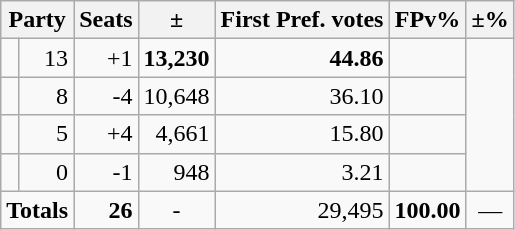<table class=wikitable>
<tr>
<th colspan=2 align=center>Party</th>
<th valign=top>Seats</th>
<th valign=top>±</th>
<th valign=top>First Pref. votes</th>
<th valign=top>FPv%</th>
<th valign=top>±%</th>
</tr>
<tr>
<td></td>
<td align=right>13</td>
<td align=right>+1</td>
<td align=right><strong>13,230</strong></td>
<td align=right><strong>44.86</strong></td>
<td align=right></td>
</tr>
<tr>
<td></td>
<td align=right>8</td>
<td align=right>-4</td>
<td align=right>10,648</td>
<td align=right>36.10</td>
<td align=right></td>
</tr>
<tr>
<td></td>
<td align=right>5</td>
<td align=right>+4</td>
<td align=right>4,661</td>
<td align=right>15.80</td>
<td align=right></td>
</tr>
<tr>
<td></td>
<td align=right>0</td>
<td align=right>-1</td>
<td align=right>948</td>
<td align=right>3.21</td>
<td align=right></td>
</tr>
<tr>
<td colspan=2 align=center><strong>Totals</strong></td>
<td align=right><strong>26</strong></td>
<td align=center>-</td>
<td align=right>29,495</td>
<td align=center><strong>100.00</strong></td>
<td align=center>—</td>
</tr>
</table>
